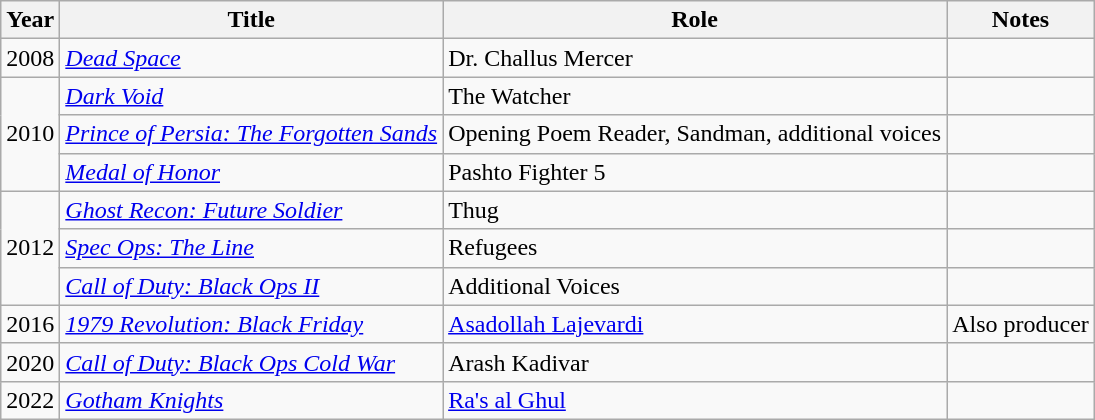<table class="wikitable sortable">
<tr>
<th>Year</th>
<th>Title</th>
<th>Role</th>
<th class="unsortable">Notes</th>
</tr>
<tr>
<td>2008</td>
<td><em><a href='#'>Dead Space</a></em></td>
<td>Dr. Challus Mercer</td>
<td></td>
</tr>
<tr>
<td rowspan="3">2010</td>
<td><em><a href='#'>Dark Void</a></em></td>
<td>The Watcher</td>
<td></td>
</tr>
<tr>
<td><em><a href='#'>Prince of Persia: The Forgotten Sands</a></em></td>
<td>Opening Poem Reader, Sandman, additional voices</td>
<td></td>
</tr>
<tr>
<td><em><a href='#'>Medal of Honor</a></em></td>
<td>Pashto Fighter 5</td>
<td></td>
</tr>
<tr>
<td rowspan=3>2012</td>
<td><em><a href='#'>Ghost Recon: Future Soldier</a></em></td>
<td>Thug</td>
<td></td>
</tr>
<tr>
<td><em><a href='#'>Spec Ops: The Line</a></em></td>
<td>Refugees</td>
<td></td>
</tr>
<tr>
<td><em><a href='#'>Call of Duty: Black Ops II</a></em></td>
<td>Additional Voices</td>
<td></td>
</tr>
<tr>
<td>2016</td>
<td><em><a href='#'>1979 Revolution: Black Friday</a></em></td>
<td><a href='#'>Asadollah Lajevardi</a></td>
<td>Also producer</td>
</tr>
<tr>
<td>2020</td>
<td><em><a href='#'>Call of Duty: Black Ops Cold War</a></em></td>
<td>Arash Kadivar</td>
<td></td>
</tr>
<tr>
<td>2022</td>
<td><em><a href='#'>Gotham Knights</a></em></td>
<td><a href='#'>Ra's al Ghul</a></td>
<td></td>
</tr>
</table>
